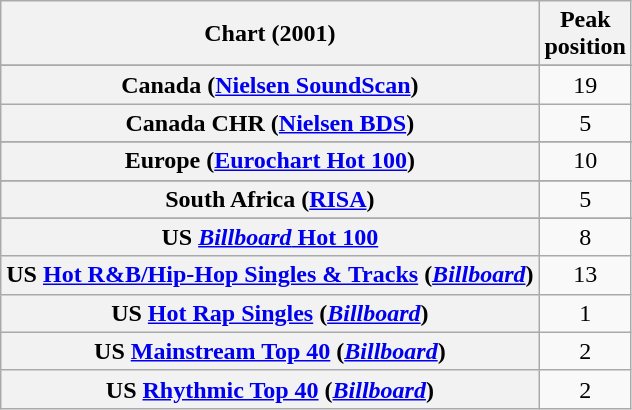<table class="wikitable sortable plainrowheaders" style="text-align:center">
<tr>
<th scope="col">Chart (2001)</th>
<th scope="col">Peak<br>position</th>
</tr>
<tr>
</tr>
<tr>
</tr>
<tr>
</tr>
<tr>
</tr>
<tr>
<th scope="row">Canada (<a href='#'>Nielsen SoundScan</a>)</th>
<td>19</td>
</tr>
<tr>
<th scope="row">Canada CHR (<a href='#'>Nielsen BDS</a>)</th>
<td>5</td>
</tr>
<tr>
</tr>
<tr>
<th scope="row">Europe (<a href='#'>Eurochart Hot 100</a>)</th>
<td>10</td>
</tr>
<tr>
</tr>
<tr>
</tr>
<tr>
</tr>
<tr>
</tr>
<tr>
</tr>
<tr>
</tr>
<tr>
</tr>
<tr>
</tr>
<tr>
<th scope="row">South Africa (<a href='#'>RISA</a>)</th>
<td>5</td>
</tr>
<tr>
</tr>
<tr>
</tr>
<tr>
</tr>
<tr>
</tr>
<tr>
</tr>
<tr>
<th scope="row">US <a href='#'><em>Billboard</em> Hot 100</a></th>
<td>8</td>
</tr>
<tr>
<th scope="row">US <a href='#'>Hot R&B/Hip-Hop Singles & Tracks</a> (<a href='#'><em>Billboard</em></a>)</th>
<td>13</td>
</tr>
<tr>
<th scope="row">US <a href='#'>Hot Rap Singles</a> (<a href='#'><em>Billboard</em></a>)</th>
<td>1</td>
</tr>
<tr>
<th scope="row">US <a href='#'>Mainstream Top 40</a> (<a href='#'><em>Billboard</em></a>)</th>
<td>2</td>
</tr>
<tr>
<th scope="row">US <a href='#'>Rhythmic Top 40</a> (<a href='#'><em>Billboard</em></a>)</th>
<td>2</td>
</tr>
</table>
